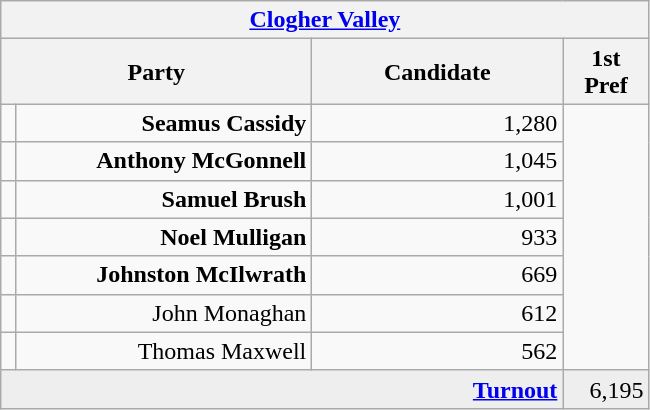<table class="wikitable">
<tr>
<th colspan="4" align="center"><a href='#'>Clogher Valley</a></th>
</tr>
<tr>
<th colspan="2" align="center" width=200>Party</th>
<th width=160>Candidate</th>
<th width=50>1st Pref</th>
</tr>
<tr>
<td></td>
<td align="right"><strong>Seamus Cassidy</strong></td>
<td align="right">1,280</td>
</tr>
<tr>
<td></td>
<td align="right"><strong>Anthony McGonnell</strong></td>
<td align="right">1,045</td>
</tr>
<tr>
<td></td>
<td align="right"><strong>Samuel Brush</strong></td>
<td align="right">1,001</td>
</tr>
<tr>
<td></td>
<td align="right"><strong>Noel Mulligan</strong></td>
<td align="right">933</td>
</tr>
<tr>
<td></td>
<td align="right"><strong>Johnston McIlwrath</strong></td>
<td align="right">669</td>
</tr>
<tr>
<td></td>
<td align="right">John Monaghan</td>
<td align="right">612</td>
</tr>
<tr>
<td></td>
<td align="right">Thomas Maxwell</td>
<td align="right">562</td>
</tr>
<tr bgcolor="EEEEEE">
<td colspan=3 align="right"><strong><a href='#'>Turnout</a></strong></td>
<td align="right">6,195</td>
</tr>
</table>
